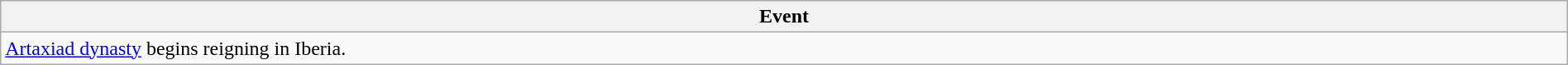<table class="wikitable" width="100%">
<tr>
<th style="width:6%">Event</th>
</tr>
<tr>
<td><a href='#'>Artaxiad dynasty</a> begins reigning in Iberia.</td>
</tr>
</table>
